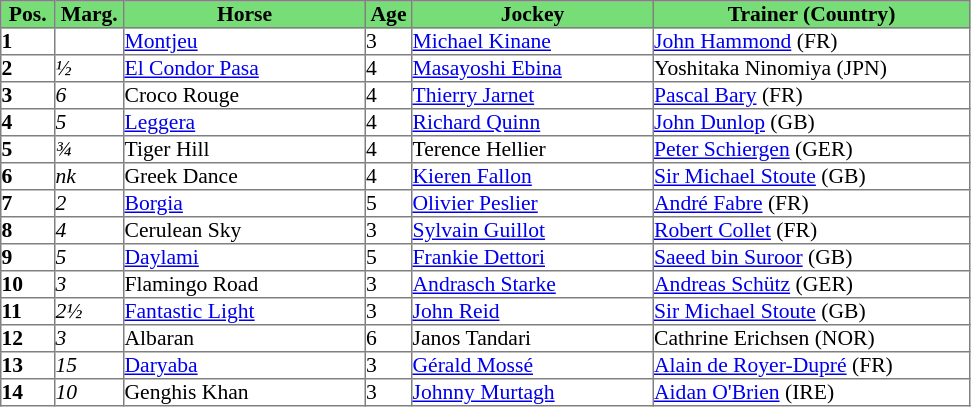<table class = "sortable" | border="1" cellpadding="0" style="border-collapse: collapse; font-size:90%">
<tr style="background:#7d7; text-align:center;">
<th style="width:35px;"><strong>Pos.</strong></th>
<th style="width:45px;"><strong>Marg.</strong></th>
<th style="width:160px;"><strong>Horse</strong></th>
<th style="width:30px;"><strong>Age</strong></th>
<th style="width:160px;"><strong>Jockey</strong></th>
<th style="width:210px;"><strong>Trainer (Country)</strong></th>
</tr>
<tr>
<td><strong>1</strong></td>
<td></td>
<td><a href='#'>Montjeu</a></td>
<td>3</td>
<td><a href='#'>Michael Kinane</a></td>
<td><a href='#'>John Hammond</a> (FR)</td>
</tr>
<tr>
<td><strong>2</strong></td>
<td><em>½</em></td>
<td><a href='#'>El Condor Pasa</a></td>
<td>4</td>
<td><a href='#'>Masayoshi Ebina</a></td>
<td>Yoshitaka Ninomiya (JPN)</td>
</tr>
<tr>
<td><strong>3</strong></td>
<td><em>6</em></td>
<td>Croco Rouge</td>
<td>4</td>
<td><a href='#'>Thierry Jarnet</a></td>
<td><a href='#'>Pascal Bary</a> (FR)</td>
</tr>
<tr>
<td><strong>4</strong></td>
<td><em>5</em></td>
<td><a href='#'>Leggera</a></td>
<td>4</td>
<td><a href='#'>Richard Quinn</a></td>
<td><a href='#'>John Dunlop</a> (GB)</td>
</tr>
<tr>
<td><strong>5</strong></td>
<td><em>¾</em></td>
<td>Tiger Hill</td>
<td>4</td>
<td>Terence Hellier</td>
<td><a href='#'>Peter Schiergen</a> (GER)</td>
</tr>
<tr>
<td><strong>6</strong></td>
<td><em>nk</em></td>
<td>Greek Dance</td>
<td>4</td>
<td><a href='#'>Kieren Fallon</a></td>
<td><a href='#'>Sir Michael Stoute</a> (GB)</td>
</tr>
<tr>
<td><strong>7</strong></td>
<td><em>2</em></td>
<td><a href='#'>Borgia</a></td>
<td>5</td>
<td><a href='#'>Olivier Peslier</a></td>
<td><a href='#'>André Fabre</a> (FR)</td>
</tr>
<tr>
<td><strong>8</strong></td>
<td><em>4</em></td>
<td>Cerulean Sky</td>
<td>3</td>
<td><a href='#'>Sylvain Guillot</a></td>
<td><a href='#'>Robert Collet</a> (FR)</td>
</tr>
<tr>
<td><strong>9</strong></td>
<td><em>5</em></td>
<td><a href='#'>Daylami</a></td>
<td>5</td>
<td><a href='#'>Frankie Dettori</a></td>
<td><a href='#'>Saeed bin Suroor</a> (GB)</td>
</tr>
<tr>
<td><strong>10</strong></td>
<td><em>3</em></td>
<td>Flamingo Road</td>
<td>3</td>
<td><a href='#'>Andrasch Starke</a></td>
<td><a href='#'>Andreas Schütz</a> (GER)</td>
</tr>
<tr>
<td><strong>11</strong></td>
<td><em>2½</em></td>
<td><a href='#'>Fantastic Light</a></td>
<td>3</td>
<td><a href='#'>John Reid</a></td>
<td><a href='#'>Sir Michael Stoute</a> (GB)</td>
</tr>
<tr>
<td><strong>12</strong></td>
<td><em>3</em></td>
<td>Albaran</td>
<td>6</td>
<td>Janos Tandari</td>
<td>Cathrine Erichsen (NOR)</td>
</tr>
<tr>
<td><strong>13</strong></td>
<td><em>15</em></td>
<td><a href='#'>Daryaba</a></td>
<td>3</td>
<td><a href='#'>Gérald Mossé</a></td>
<td><a href='#'>Alain de Royer-Dupré</a> (FR)</td>
</tr>
<tr>
<td><strong>14</strong></td>
<td><em>10</em></td>
<td>Genghis Khan</td>
<td>3</td>
<td><a href='#'>Johnny Murtagh</a></td>
<td><a href='#'>Aidan O'Brien</a> (IRE)</td>
</tr>
</table>
